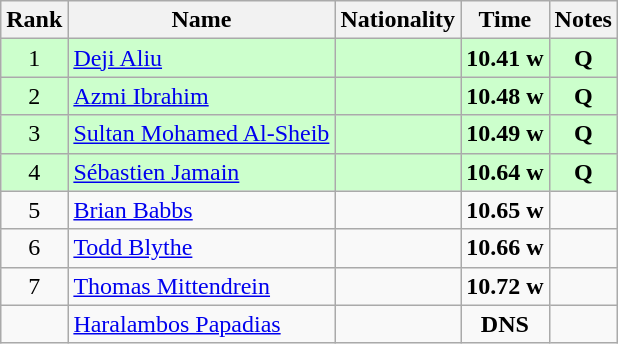<table class="wikitable sortable" style="text-align:center">
<tr>
<th>Rank</th>
<th>Name</th>
<th>Nationality</th>
<th>Time</th>
<th>Notes</th>
</tr>
<tr bgcolor=ccffcc>
<td>1</td>
<td align=left><a href='#'>Deji Aliu</a></td>
<td align=left></td>
<td><strong>10.41</strong> <strong>w</strong></td>
<td><strong>Q</strong></td>
</tr>
<tr bgcolor=ccffcc>
<td>2</td>
<td align=left><a href='#'>Azmi Ibrahim</a></td>
<td align=left></td>
<td><strong>10.48</strong> <strong>w</strong></td>
<td><strong>Q</strong></td>
</tr>
<tr bgcolor=ccffcc>
<td>3</td>
<td align=left><a href='#'>Sultan Mohamed Al-Sheib</a></td>
<td align=left></td>
<td><strong>10.49</strong> <strong>w</strong></td>
<td><strong>Q</strong></td>
</tr>
<tr bgcolor=ccffcc>
<td>4</td>
<td align=left><a href='#'>Sébastien Jamain</a></td>
<td align=left></td>
<td><strong>10.64</strong> <strong>w</strong></td>
<td><strong>Q</strong></td>
</tr>
<tr>
<td>5</td>
<td align=left><a href='#'>Brian Babbs</a></td>
<td align=left></td>
<td><strong>10.65</strong> <strong>w</strong></td>
<td></td>
</tr>
<tr>
<td>6</td>
<td align=left><a href='#'>Todd Blythe</a></td>
<td align=left></td>
<td><strong>10.66</strong> <strong>w</strong></td>
<td></td>
</tr>
<tr>
<td>7</td>
<td align=left><a href='#'>Thomas Mittendrein</a></td>
<td align=left></td>
<td><strong>10.72</strong> <strong>w</strong></td>
<td></td>
</tr>
<tr>
<td></td>
<td align=left><a href='#'>Haralambos Papadias</a></td>
<td align=left></td>
<td><strong>DNS</strong></td>
<td></td>
</tr>
</table>
